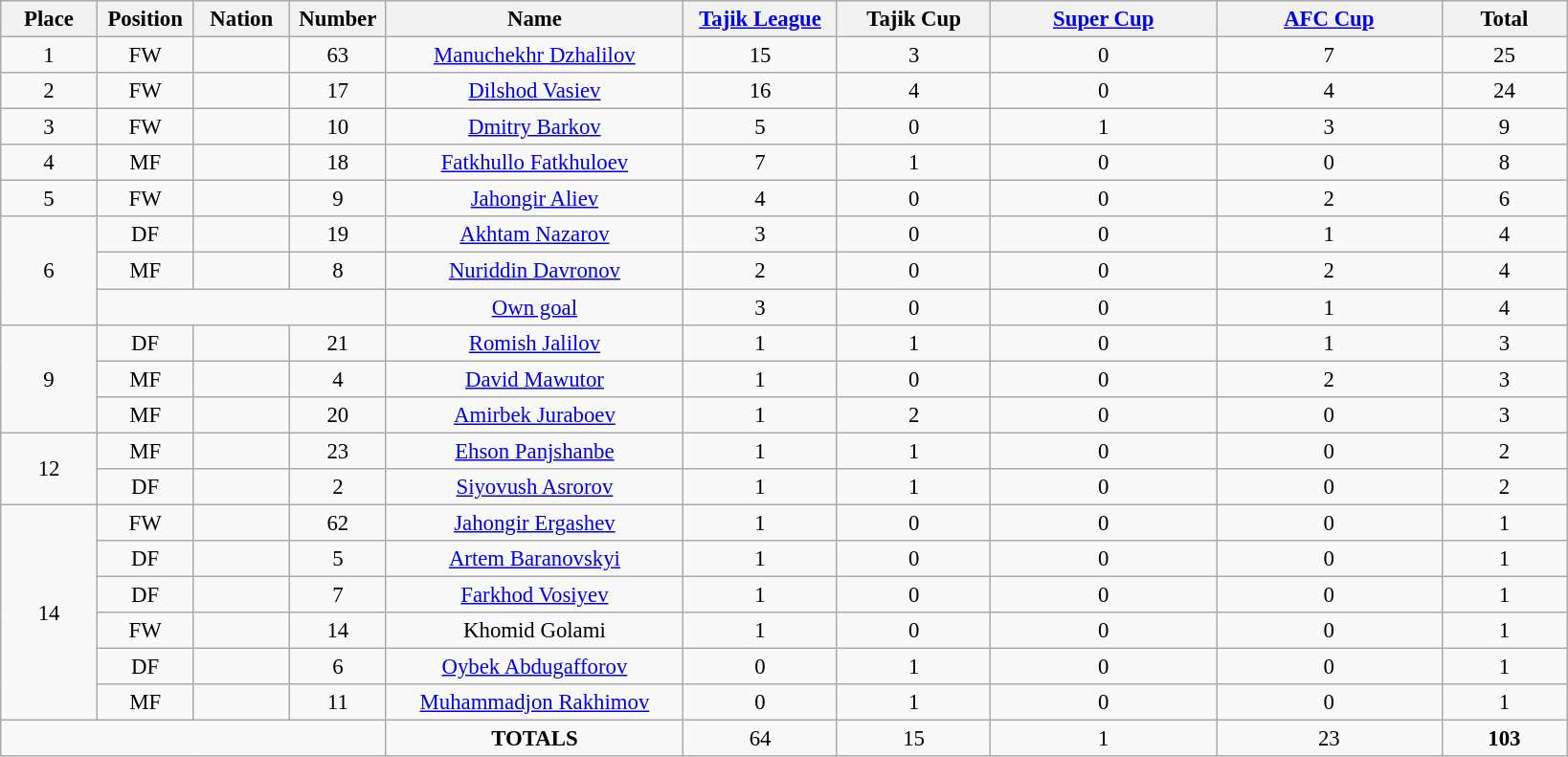<table class="wikitable" style="font-size: 95%; text-align: center;">
<tr>
<th width=60>Place</th>
<th width=60>Position</th>
<th width=60>Nation</th>
<th width=60>Number</th>
<th width=200>Name</th>
<th width=100><a href='#'>Tajik League</a></th>
<th width=100>Tajik Cup</th>
<th width=150><a href='#'>Super Cup</a></th>
<th width=150><a href='#'>AFC Cup</a></th>
<th width=80><strong>Total</strong></th>
</tr>
<tr>
<td>1</td>
<td>FW</td>
<td></td>
<td>63</td>
<td><a href='#'>Manuchekhr Dzhalilov</a></td>
<td>15</td>
<td>3</td>
<td>0</td>
<td>7</td>
<td>25</td>
</tr>
<tr>
<td>2</td>
<td>FW</td>
<td></td>
<td>17</td>
<td><a href='#'>Dilshod Vasiev</a></td>
<td>16</td>
<td>4</td>
<td>0</td>
<td>4</td>
<td>24</td>
</tr>
<tr>
<td>3</td>
<td>FW</td>
<td></td>
<td>10</td>
<td><a href='#'>Dmitry Barkov</a></td>
<td>5</td>
<td>0</td>
<td>1</td>
<td>3</td>
<td>9</td>
</tr>
<tr>
<td>4</td>
<td>MF</td>
<td></td>
<td>18</td>
<td><a href='#'>Fatkhullo Fatkhuloev</a></td>
<td>7</td>
<td>1</td>
<td>0</td>
<td>0</td>
<td>8</td>
</tr>
<tr>
<td>5</td>
<td>FW</td>
<td></td>
<td>9</td>
<td><a href='#'>Jahongir Aliev</a></td>
<td>4</td>
<td>0</td>
<td>0</td>
<td>2</td>
<td>6</td>
</tr>
<tr>
<td rowspan="3">6</td>
<td>DF</td>
<td></td>
<td>19</td>
<td><a href='#'>Akhtam Nazarov</a></td>
<td>3</td>
<td>0</td>
<td>0</td>
<td>1</td>
<td>4</td>
</tr>
<tr>
<td>MF</td>
<td></td>
<td>8</td>
<td><a href='#'>Nuriddin Davronov</a></td>
<td>2</td>
<td>0</td>
<td>0</td>
<td>2</td>
<td>4</td>
</tr>
<tr>
<td colspan="3"></td>
<td><a href='#'>Own goal</a></td>
<td>3</td>
<td>0</td>
<td>0</td>
<td>1</td>
<td>4</td>
</tr>
<tr>
<td rowspan="3">9</td>
<td>DF</td>
<td></td>
<td>21</td>
<td><a href='#'>Romish Jalilov</a></td>
<td>1</td>
<td>1</td>
<td>0</td>
<td>1</td>
<td>3</td>
</tr>
<tr>
<td>MF</td>
<td></td>
<td>4</td>
<td><a href='#'>David Mawutor</a></td>
<td>1</td>
<td>0</td>
<td>0</td>
<td>2</td>
<td>3</td>
</tr>
<tr>
<td>MF</td>
<td></td>
<td>20</td>
<td><a href='#'>Amirbek Juraboev</a></td>
<td>1</td>
<td>2</td>
<td>0</td>
<td>0</td>
<td>3</td>
</tr>
<tr>
<td rowspan="2">12</td>
<td>MF</td>
<td></td>
<td>23</td>
<td><a href='#'>Ehson Panjshanbe</a></td>
<td>1</td>
<td>1</td>
<td>0</td>
<td>0</td>
<td>2</td>
</tr>
<tr>
<td>DF</td>
<td></td>
<td>2</td>
<td><a href='#'>Siyovush Asrorov</a></td>
<td>1</td>
<td>1</td>
<td>0</td>
<td>0</td>
<td>2</td>
</tr>
<tr>
<td rowspan="6">14</td>
<td>FW</td>
<td></td>
<td>62</td>
<td><a href='#'>Jahongir Ergashev</a></td>
<td>1</td>
<td>0</td>
<td>0</td>
<td>0</td>
<td>1</td>
</tr>
<tr>
<td>DF</td>
<td></td>
<td>5</td>
<td><a href='#'>Artem Baranovskyi</a></td>
<td>1</td>
<td>0</td>
<td>0</td>
<td>0</td>
<td>1</td>
</tr>
<tr>
<td>DF</td>
<td></td>
<td>7</td>
<td><a href='#'>Farkhod Vosiyev</a></td>
<td>1</td>
<td>0</td>
<td>0</td>
<td>0</td>
<td>1</td>
</tr>
<tr>
<td>FW</td>
<td></td>
<td>14</td>
<td>Khomid Golami</td>
<td>1</td>
<td>0</td>
<td>0</td>
<td>0</td>
<td>1</td>
</tr>
<tr>
<td>DF</td>
<td></td>
<td>6</td>
<td><a href='#'>Oybek Abdugafforov</a></td>
<td>0</td>
<td>1</td>
<td>0</td>
<td>0</td>
<td>1</td>
</tr>
<tr>
<td>MF</td>
<td></td>
<td>11</td>
<td><a href='#'>Muhammadjon Rakhimov</a></td>
<td>0</td>
<td>1</td>
<td>0</td>
<td>0</td>
<td>1</td>
</tr>
<tr>
<td colspan="4"></td>
<td><strong>TOTALS</strong></td>
<td>64</td>
<td>15</td>
<td>1</td>
<td>23</td>
<td><strong>103</strong></td>
</tr>
</table>
